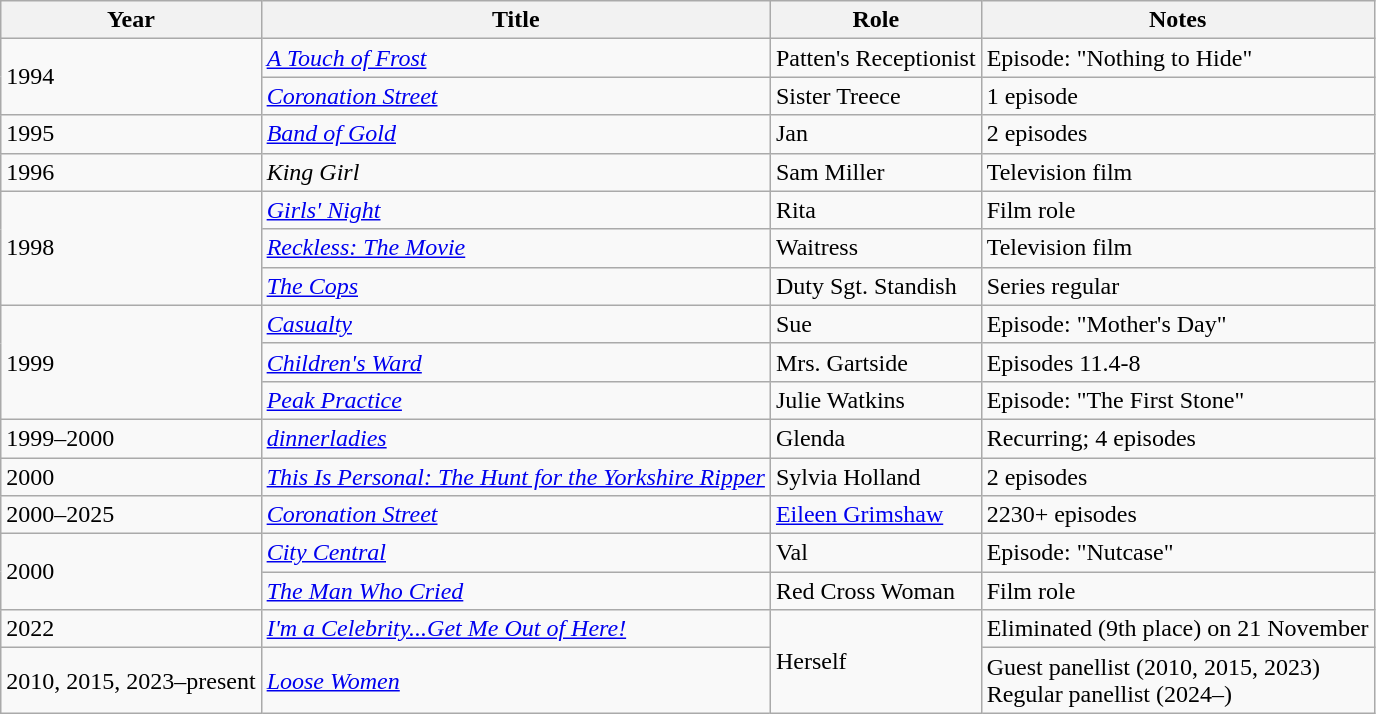<table class="wikitable">
<tr>
<th>Year</th>
<th>Title</th>
<th>Role</th>
<th>Notes</th>
</tr>
<tr>
<td rowspan="2">1994</td>
<td><em><a href='#'>A Touch of Frost</a></em></td>
<td>Patten's Receptionist</td>
<td>Episode: "Nothing to Hide"</td>
</tr>
<tr>
<td><em><a href='#'>Coronation Street</a></em></td>
<td>Sister Treece</td>
<td>1 episode</td>
</tr>
<tr>
<td>1995</td>
<td><em><a href='#'>Band of Gold</a></em></td>
<td>Jan</td>
<td>2 episodes</td>
</tr>
<tr>
<td>1996</td>
<td><em>King Girl</em></td>
<td>Sam Miller</td>
<td>Television film</td>
</tr>
<tr>
<td rowspan="3">1998</td>
<td><em><a href='#'>Girls' Night</a></em></td>
<td>Rita</td>
<td>Film role</td>
</tr>
<tr>
<td><em><a href='#'>Reckless: The Movie</a></em></td>
<td>Waitress</td>
<td>Television film</td>
</tr>
<tr>
<td><em><a href='#'>The Cops</a></em></td>
<td>Duty Sgt. Standish</td>
<td>Series regular</td>
</tr>
<tr>
<td rowspan="3">1999</td>
<td><em><a href='#'>Casualty</a></em></td>
<td>Sue</td>
<td>Episode: "Mother's Day"</td>
</tr>
<tr>
<td><em><a href='#'>Children's Ward</a></em></td>
<td>Mrs. Gartside</td>
<td>Episodes 11.4-8</td>
</tr>
<tr>
<td><em><a href='#'>Peak Practice</a></em></td>
<td>Julie Watkins</td>
<td>Episode: "The First Stone"</td>
</tr>
<tr>
<td>1999–2000</td>
<td><em><a href='#'>dinnerladies</a></em></td>
<td>Glenda</td>
<td>Recurring; 4 episodes</td>
</tr>
<tr>
<td>2000</td>
<td><em><a href='#'>This Is Personal: The Hunt for the Yorkshire Ripper</a></em></td>
<td>Sylvia Holland</td>
<td>2 episodes</td>
</tr>
<tr>
<td>2000–2025</td>
<td><em><a href='#'>Coronation Street</a></em></td>
<td><a href='#'>Eileen Grimshaw</a></td>
<td>2230+ episodes</td>
</tr>
<tr>
<td rowspan="2">2000</td>
<td><em><a href='#'>City Central</a></em></td>
<td>Val</td>
<td>Episode: "Nutcase"</td>
</tr>
<tr>
<td><em><a href='#'>The Man Who Cried</a></em></td>
<td>Red Cross Woman</td>
<td>Film role</td>
</tr>
<tr>
<td>2022</td>
<td><em><a href='#'>I'm a Celebrity...Get Me Out of Here!</a></em></td>
<td rowspan="2">Herself</td>
<td>Eliminated (9th place) on 21 November</td>
</tr>
<tr>
<td>2010, 2015, 2023–present</td>
<td><em><a href='#'>Loose Women</a></em></td>
<td>Guest panellist (2010, 2015, 2023)<br>Regular panellist (2024–)</td>
</tr>
</table>
